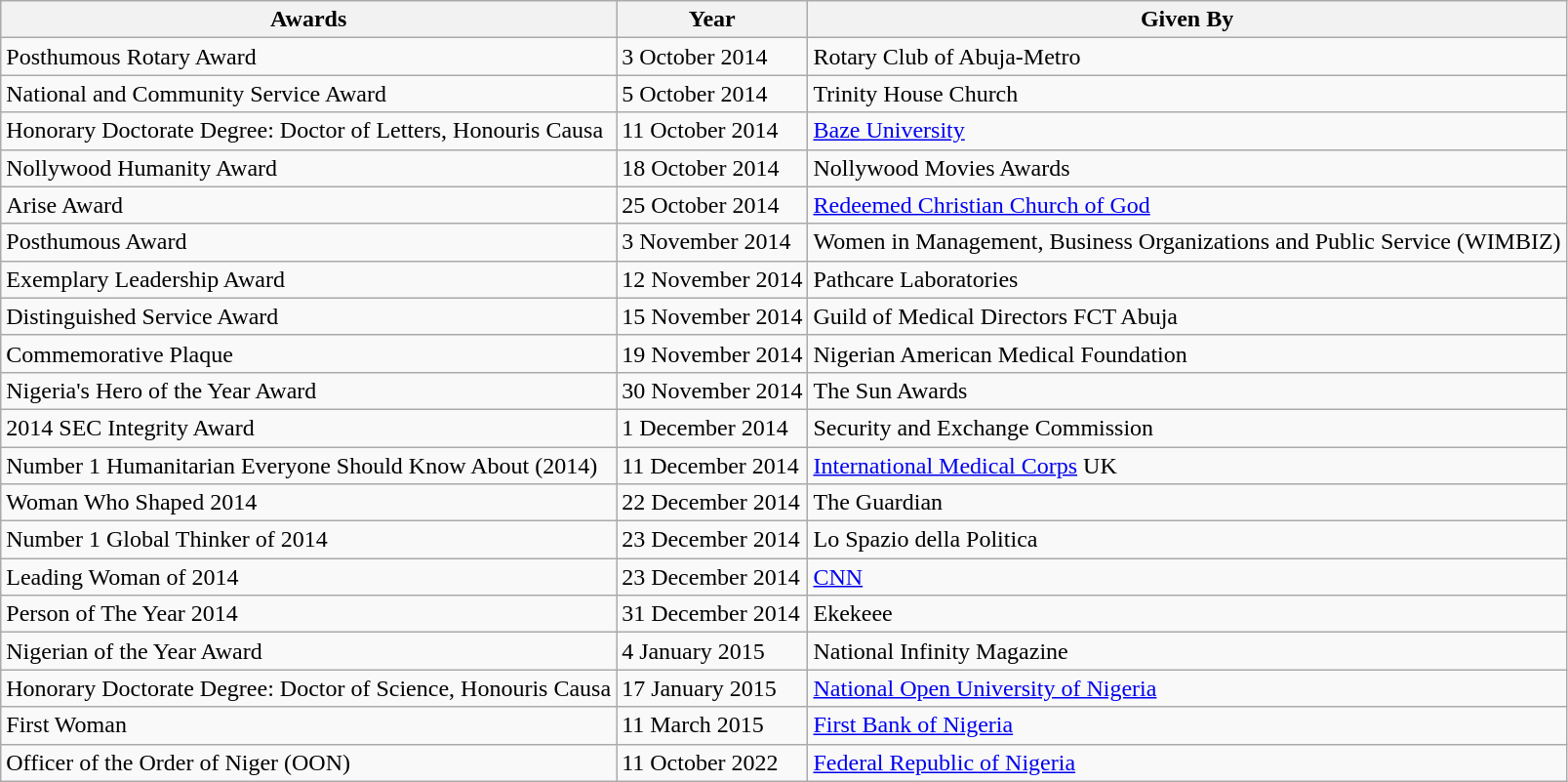<table class="wikitable">
<tr>
<th>Awards</th>
<th>Year</th>
<th>Given By</th>
</tr>
<tr>
<td>Posthumous Rotary Award</td>
<td>3 October 2014</td>
<td>Rotary Club of Abuja-Metro</td>
</tr>
<tr>
<td>National and Community Service Award</td>
<td>5 October 2014</td>
<td>Trinity House Church</td>
</tr>
<tr>
<td>Honorary Doctorate Degree: Doctor of Letters, Honouris Causa</td>
<td>11 October 2014</td>
<td><a href='#'>Baze University</a></td>
</tr>
<tr>
<td>Nollywood Humanity Award</td>
<td>18 October 2014</td>
<td>Nollywood Movies Awards</td>
</tr>
<tr>
<td>Arise Award</td>
<td>25 October 2014</td>
<td><a href='#'>Redeemed Christian Church of God</a></td>
</tr>
<tr>
<td>Posthumous Award</td>
<td>3 November 2014</td>
<td>Women in Management, Business Organizations and Public Service (WIMBIZ)</td>
</tr>
<tr>
<td>Exemplary Leadership Award</td>
<td>12 November 2014</td>
<td>Pathcare Laboratories</td>
</tr>
<tr>
<td>Distinguished Service Award</td>
<td>15 November 2014</td>
<td>Guild of Medical Directors FCT Abuja</td>
</tr>
<tr>
<td>Commemorative Plaque</td>
<td>19 November 2014</td>
<td>Nigerian American Medical Foundation</td>
</tr>
<tr>
<td>Nigeria's Hero of the Year Award</td>
<td>30 November 2014</td>
<td>The Sun Awards</td>
</tr>
<tr>
<td>2014 SEC Integrity Award</td>
<td>1 December 2014</td>
<td>Security and Exchange Commission</td>
</tr>
<tr>
<td>Number 1 Humanitarian Everyone Should Know About (2014)</td>
<td>11 December 2014</td>
<td><a href='#'>International Medical Corps</a> UK</td>
</tr>
<tr>
<td>Woman Who Shaped 2014</td>
<td>22 December 2014</td>
<td>The Guardian</td>
</tr>
<tr>
<td>Number 1 Global Thinker of 2014</td>
<td>23 December 2014</td>
<td>Lo Spazio della Politica</td>
</tr>
<tr>
<td>Leading Woman of 2014</td>
<td>23 December 2014</td>
<td><a href='#'>CNN</a></td>
</tr>
<tr>
<td>Person of The Year 2014</td>
<td>31 December 2014</td>
<td>Ekekeee</td>
</tr>
<tr>
<td>Nigerian of the Year Award</td>
<td>4 January 2015</td>
<td>National Infinity Magazine</td>
</tr>
<tr>
<td>Honorary Doctorate Degree: Doctor of Science, Honouris Causa</td>
<td>17 January 2015</td>
<td><a href='#'>National Open University of Nigeria</a></td>
</tr>
<tr>
<td>First Woman</td>
<td>11 March 2015</td>
<td><a href='#'>First Bank of Nigeria</a></td>
</tr>
<tr>
<td>Officer of the Order of Niger (OON)</td>
<td>11 October 2022</td>
<td><a href='#'>Federal Republic of Nigeria</a></td>
</tr>
</table>
